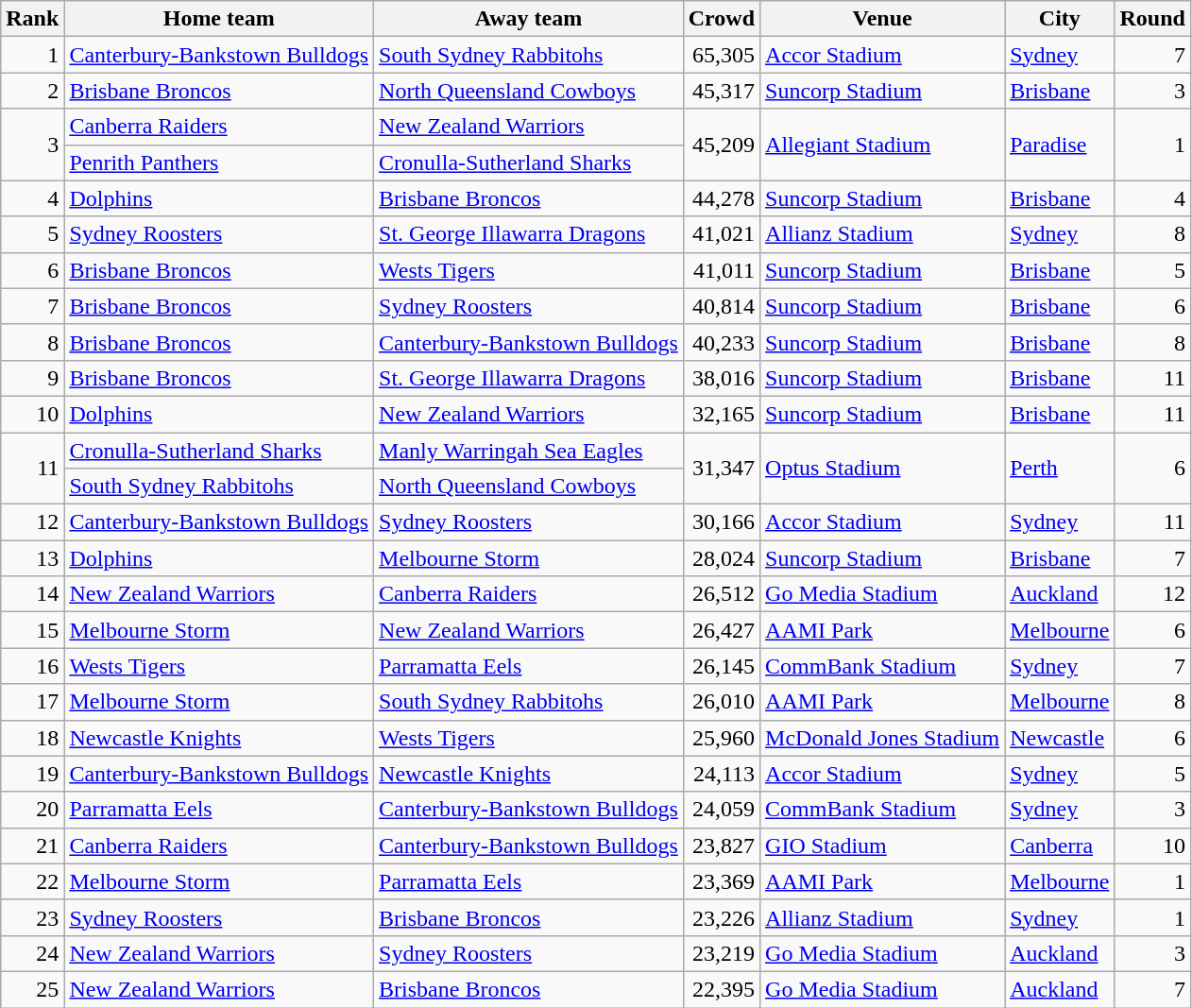<table class="wikitable sortable">
<tr>
<th>Rank</th>
<th>Home team</th>
<th>Away team</th>
<th>Crowd</th>
<th>Venue</th>
<th>City</th>
<th>Round</th>
</tr>
<tr>
<td style="text-align:right">1</td>
<td><a href='#'>Canterbury-Bankstown Bulldogs</a></td>
<td><a href='#'>South Sydney Rabbitohs</a></td>
<td style="text-align:right">65,305</td>
<td><a href='#'>Accor Stadium</a></td>
<td><a href='#'>Sydney</a></td>
<td style="text-align:right">7</td>
</tr>
<tr>
<td style="text-align:right">2</td>
<td><a href='#'>Brisbane Broncos</a></td>
<td><a href='#'>North Queensland Cowboys</a></td>
<td style="text-align:right">45,317</td>
<td><a href='#'>Suncorp Stadium</a></td>
<td><a href='#'>Brisbane</a></td>
<td style="text-align:right">3</td>
</tr>
<tr>
<td rowspan="2" style="text-align:right">3</td>
<td><a href='#'>Canberra Raiders</a></td>
<td><a href='#'>New Zealand Warriors</a></td>
<td rowspan="2" style="text-align:right">45,209</td>
<td rowspan="2"><a href='#'>Allegiant Stadium</a></td>
<td rowspan="2"><a href='#'>Paradise</a></td>
<td rowspan="2" style="text-align:right">1</td>
</tr>
<tr>
<td><a href='#'>Penrith Panthers</a></td>
<td><a href='#'>Cronulla-Sutherland Sharks</a></td>
</tr>
<tr>
<td style="text-align:right">4</td>
<td><a href='#'>Dolphins</a></td>
<td><a href='#'>Brisbane Broncos</a></td>
<td style="text-align:right">44,278</td>
<td><a href='#'>Suncorp Stadium</a></td>
<td><a href='#'>Brisbane</a></td>
<td style="text-align:right">4</td>
</tr>
<tr>
<td style="text-align:right">5</td>
<td><a href='#'>Sydney Roosters</a></td>
<td><a href='#'>St. George Illawarra Dragons</a></td>
<td style="text-align:right">41,021</td>
<td><a href='#'>Allianz Stadium</a></td>
<td><a href='#'>Sydney</a></td>
<td style="text-align:right">8</td>
</tr>
<tr>
<td style="text-align:right">6</td>
<td><a href='#'>Brisbane Broncos</a></td>
<td><a href='#'>Wests Tigers</a></td>
<td style="text-align:right">41,011</td>
<td><a href='#'>Suncorp Stadium</a></td>
<td><a href='#'>Brisbane</a></td>
<td style="text-align:right">5</td>
</tr>
<tr>
<td style="text-align:right">7</td>
<td><a href='#'>Brisbane Broncos</a></td>
<td><a href='#'>Sydney Roosters</a></td>
<td style="text-align:right">40,814</td>
<td><a href='#'>Suncorp Stadium</a></td>
<td><a href='#'>Brisbane</a></td>
<td style="text-align:right">6</td>
</tr>
<tr>
<td style="text-align:right">8</td>
<td><a href='#'>Brisbane Broncos</a></td>
<td><a href='#'>Canterbury-Bankstown Bulldogs</a></td>
<td style="text-align:right">40,233</td>
<td><a href='#'>Suncorp Stadium</a></td>
<td><a href='#'>Brisbane</a></td>
<td style="text-align:right">8</td>
</tr>
<tr>
<td style="text-align:right">9</td>
<td><a href='#'>Brisbane Broncos</a></td>
<td><a href='#'>St. George Illawarra Dragons</a></td>
<td style="text-align:right">38,016</td>
<td><a href='#'>Suncorp Stadium</a></td>
<td><a href='#'>Brisbane</a></td>
<td style="text-align:right">11</td>
</tr>
<tr>
<td style="text-align:right">10</td>
<td><a href='#'>Dolphins</a></td>
<td><a href='#'>New Zealand Warriors</a></td>
<td style="text-align:right">32,165</td>
<td><a href='#'>Suncorp Stadium</a></td>
<td><a href='#'>Brisbane</a></td>
<td style="text-align:right">11</td>
</tr>
<tr>
<td rowspan="2" style="text-align:right">11</td>
<td><a href='#'>Cronulla-Sutherland Sharks</a></td>
<td><a href='#'>Manly Warringah Sea Eagles</a></td>
<td rowspan="2" style="text-align:right">31,347</td>
<td rowspan="2"><a href='#'>Optus Stadium</a></td>
<td rowspan="2"><a href='#'>Perth</a></td>
<td rowspan="2" style="text-align:right">6</td>
</tr>
<tr>
<td><a href='#'>South Sydney Rabbitohs</a></td>
<td><a href='#'>North Queensland Cowboys</a></td>
</tr>
<tr>
<td style="text-align:right">12</td>
<td><a href='#'>Canterbury-Bankstown Bulldogs</a></td>
<td><a href='#'>Sydney Roosters</a></td>
<td style="text-align:right">30,166</td>
<td><a href='#'>Accor Stadium</a></td>
<td><a href='#'>Sydney</a></td>
<td style="text-align:right">11</td>
</tr>
<tr>
<td style="text-align:right">13</td>
<td><a href='#'>Dolphins</a></td>
<td><a href='#'>Melbourne Storm</a></td>
<td style="text-align:right">28,024</td>
<td><a href='#'>Suncorp Stadium</a></td>
<td><a href='#'>Brisbane</a></td>
<td style="text-align:right">7</td>
</tr>
<tr>
<td style="text-align:right">14</td>
<td><a href='#'>New Zealand Warriors</a></td>
<td><a href='#'>Canberra Raiders</a></td>
<td style="text-align:right">26,512</td>
<td><a href='#'>Go Media Stadium</a></td>
<td><a href='#'>Auckland</a></td>
<td style="text-align:right">12</td>
</tr>
<tr>
<td style="text-align:right">15</td>
<td><a href='#'>Melbourne Storm</a></td>
<td><a href='#'>New Zealand Warriors</a></td>
<td style="text-align:right">26,427</td>
<td><a href='#'>AAMI Park</a></td>
<td><a href='#'>Melbourne</a></td>
<td style="text-align:right">6</td>
</tr>
<tr>
<td style="text-align:right">16</td>
<td><a href='#'>Wests Tigers</a></td>
<td><a href='#'>Parramatta Eels</a></td>
<td style="text-align:right">26,145</td>
<td><a href='#'>CommBank Stadium</a></td>
<td><a href='#'>Sydney</a></td>
<td style="text-align:right">7</td>
</tr>
<tr>
<td style="text-align:right">17</td>
<td><a href='#'>Melbourne Storm</a></td>
<td><a href='#'>South Sydney Rabbitohs</a></td>
<td style="text-align:right">26,010</td>
<td><a href='#'>AAMI Park</a></td>
<td><a href='#'>Melbourne</a></td>
<td style="text-align:right">8</td>
</tr>
<tr>
<td style="text-align:right">18</td>
<td><a href='#'>Newcastle Knights</a></td>
<td><a href='#'>Wests Tigers</a></td>
<td style="text-align:right">25,960</td>
<td><a href='#'>McDonald Jones Stadium</a></td>
<td><a href='#'>Newcastle</a></td>
<td style="text-align:right">6</td>
</tr>
<tr>
<td style="text-align:right">19</td>
<td><a href='#'>Canterbury-Bankstown Bulldogs</a></td>
<td><a href='#'>Newcastle Knights</a></td>
<td style="text-align:right">24,113</td>
<td><a href='#'>Accor Stadium</a></td>
<td><a href='#'>Sydney</a></td>
<td style="text-align:right">5</td>
</tr>
<tr>
<td style="text-align:right">20</td>
<td><a href='#'>Parramatta Eels</a></td>
<td><a href='#'>Canterbury-Bankstown Bulldogs</a></td>
<td style="text-align:right">24,059</td>
<td><a href='#'>CommBank Stadium</a></td>
<td><a href='#'>Sydney</a></td>
<td style="text-align:right">3</td>
</tr>
<tr>
<td style="text-align:right">21</td>
<td><a href='#'>Canberra Raiders</a></td>
<td><a href='#'>Canterbury-Bankstown Bulldogs</a></td>
<td style="text-align:right">23,827</td>
<td><a href='#'>GIO Stadium</a></td>
<td><a href='#'>Canberra</a></td>
<td style="text-align:right">10</td>
</tr>
<tr>
<td style="text-align:right">22</td>
<td><a href='#'>Melbourne Storm</a></td>
<td><a href='#'>Parramatta Eels</a></td>
<td style="text-align:right">23,369</td>
<td><a href='#'>AAMI Park</a></td>
<td><a href='#'>Melbourne</a></td>
<td style="text-align:right">1</td>
</tr>
<tr>
<td style="text-align:right">23</td>
<td><a href='#'>Sydney Roosters</a></td>
<td><a href='#'>Brisbane Broncos</a></td>
<td style="text-align:right">23,226</td>
<td><a href='#'>Allianz Stadium</a></td>
<td><a href='#'>Sydney</a></td>
<td style="text-align:right">1</td>
</tr>
<tr>
<td style="text-align:right">24</td>
<td><a href='#'>New Zealand Warriors</a></td>
<td><a href='#'>Sydney Roosters</a></td>
<td style="text-align:right">23,219</td>
<td><a href='#'>Go Media Stadium</a></td>
<td><a href='#'>Auckland</a></td>
<td style="text-align:right">3</td>
</tr>
<tr>
<td style="text-align:right">25</td>
<td><a href='#'>New Zealand Warriors</a></td>
<td><a href='#'>Brisbane Broncos</a></td>
<td style="text-align:right">22,395</td>
<td><a href='#'>Go Media Stadium</a></td>
<td><a href='#'>Auckland</a></td>
<td style="text-align:right">7</td>
</tr>
</table>
